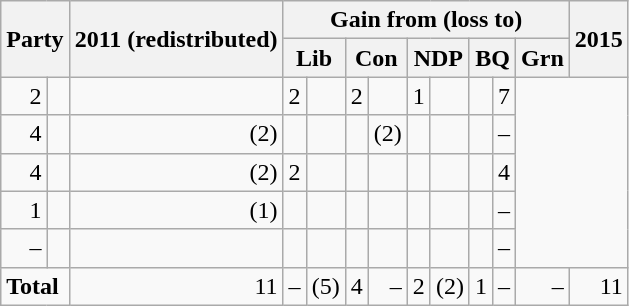<table class="wikitable" style="text-align:right">
<tr>
<th rowspan="2" colspan="2">Party</th>
<th rowspan="2">2011 (redistributed)</th>
<th colspan="9">Gain from (loss to)</th>
<th rowspan="2">2015</th>
</tr>
<tr>
<th colspan="2">Lib</th>
<th colspan="2">Con</th>
<th colspan="2">NDP</th>
<th colspan="2">BQ</th>
<th>Grn</th>
</tr>
<tr>
<td>2</td>
<td></td>
<td></td>
<td>2</td>
<td></td>
<td>2</td>
<td></td>
<td>1</td>
<td></td>
<td></td>
<td>7</td>
</tr>
<tr>
<td>4</td>
<td></td>
<td>(2)</td>
<td></td>
<td></td>
<td></td>
<td>(2)</td>
<td></td>
<td></td>
<td></td>
<td>–</td>
</tr>
<tr>
<td>4</td>
<td></td>
<td>(2)</td>
<td>2</td>
<td></td>
<td></td>
<td></td>
<td></td>
<td></td>
<td></td>
<td>4</td>
</tr>
<tr>
<td>1</td>
<td></td>
<td>(1)</td>
<td></td>
<td></td>
<td></td>
<td></td>
<td></td>
<td></td>
<td></td>
<td>–</td>
</tr>
<tr>
<td>–</td>
<td></td>
<td></td>
<td></td>
<td></td>
<td></td>
<td></td>
<td></td>
<td></td>
<td></td>
<td>–</td>
</tr>
<tr>
<td colspan="2" style="text-align:left;"><strong>Total</strong></td>
<td>11</td>
<td>–</td>
<td>(5)</td>
<td>4</td>
<td>–</td>
<td>2</td>
<td>(2)</td>
<td>1</td>
<td>–</td>
<td>–</td>
<td>11</td>
</tr>
</table>
